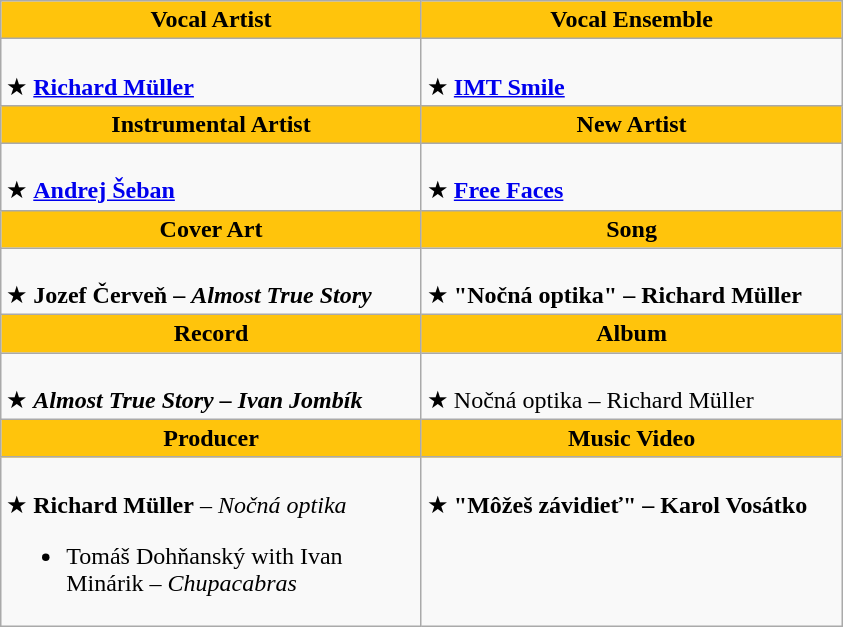<table class=wikitable>
<tr>
<th style=background:#FFC40C width=273>Vocal Artist</th>
<th style=background:#FFC40C width=273>Vocal Ensemble</th>
</tr>
<tr>
<td scope=row valign=top><br>★ <strong><a href='#'>Richard Müller</a></strong></td>
<td scope=row valign=top><br>★ <strong><a href='#'>IMT Smile</a></strong></td>
</tr>
<tr>
<th style=background:#FFC40C width=273>Instrumental Artist</th>
<th style=background:#FFC40C width=273>New Artist</th>
</tr>
<tr>
<td scope=row valign=top><br>★ <strong><a href='#'>Andrej Šeban</a></strong></td>
<td scope=row valign=top><br>★ <strong><a href='#'>Free Faces</a></strong></td>
</tr>
<tr>
<th style=background:#FFC40C width=273>Cover Art</th>
<th style=background:#FFC40C width=273>Song</th>
</tr>
<tr>
<td scope=row valign=top><br>★ <strong>Jozef Červeň – <em>Almost True Story</em> </strong></td>
<td scope=row valign=top><br>★ <strong>"Nočná optika"  – Richard Müller </strong></td>
</tr>
<tr>
<th style=background:#FFC40C width=273>Record</th>
<th style=background:#FFC40C width=273>Album</th>
</tr>
<tr>
<td scope=row valign=top><br>★ <strong><em>Almost True Story<em>  – Ivan Jombík<strong></td>
<td scope=row valign=top><br>★ </em></strong>Nočná optika</em> – Richard Müller</strong></td>
</tr>
<tr>
<th style=background:#FFC40C width=273>Producer</th>
<th style=background:#FFC40C width=273>Music Video</th>
</tr>
<tr>
<td scope=row valign=top><br>★  <strong>Richard Müller</strong> – <em>Nočná optika</em> <ul><li>Tomáš Dohňanský with Ivan Minárik – <em>Chupacabras </em> </li></ul></td>
<td scope=row valign=top><br>★ <strong>"Môžeš závidieť"  – Karol Vosátko</strong></td>
</tr>
</table>
